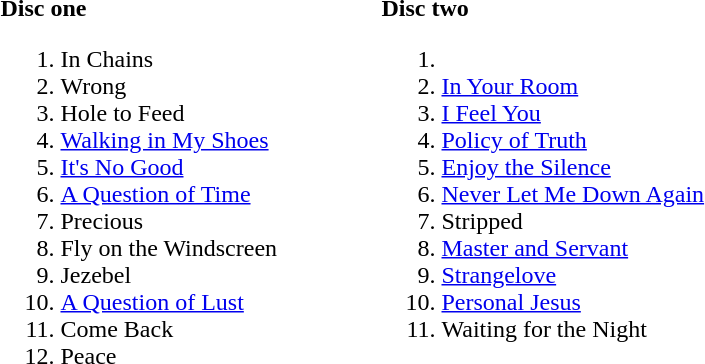<table>
<tr>
<td width=250 valign=top><br><strong>Disc one</strong><ol><li>In Chains</li><li>Wrong</li><li>Hole to Feed</li><li><a href='#'>Walking in My Shoes</a></li><li><a href='#'>It's No Good</a></li><li><a href='#'>A Question of Time</a></li><li>Precious</li><li>Fly on the Windscreen</li><li>Jezebel</li><li><a href='#'>A Question of Lust</a></li><li>Come Back</li><li>Peace</li></ol></td>
<td width=250 valign=top><br><strong>Disc two</strong><ol><li><li><a href='#'>In Your Room</a></li><li><a href='#'>I Feel You</a></li><li><a href='#'>Policy of Truth</a></li><li><a href='#'>Enjoy the Silence</a></li><li><a href='#'>Never Let Me Down Again</a></li><li>Stripped</li><li><a href='#'>Master and Servant</a></li><li><a href='#'>Strangelove</a></li><li><a href='#'>Personal Jesus</a></li><li>Waiting for the Night</li></ol></td>
</tr>
</table>
